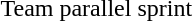<table>
<tr>
<td>Team parallel sprint</td>
<td colspan="2"></td>
<td colspan="2"></td>
<td colspan="2"></td>
</tr>
</table>
